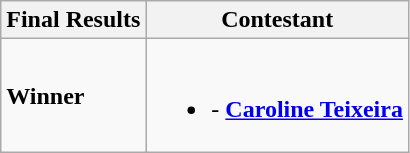<table class="wikitable">
<tr>
<th>Final Results</th>
<th>Contestant</th>
</tr>
<tr>
<td><strong>Winner</strong></td>
<td><br><ul><li><strong></strong> - <strong><a href='#'>Caroline Teixeira</a></strong></li></ul></td>
</tr>
</table>
